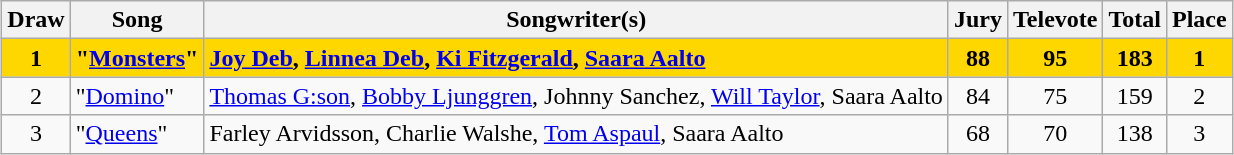<table class="sortable wikitable" style="margin: 1em auto 1em auto; text-align:center">
<tr>
<th>Draw</th>
<th>Song</th>
<th>Songwriter(s)</th>
<th>Jury</th>
<th>Televote</th>
<th>Total</th>
<th>Place</th>
</tr>
<tr style="font-weight:bold; background:gold;">
<td>1</td>
<td align="left">"<a href='#'>Monsters</a>"</td>
<td align="left"><a href='#'>Joy Deb</a>, <a href='#'>Linnea Deb</a>, <a href='#'>Ki Fitzgerald</a>, <a href='#'>Saara Aalto</a></td>
<td>88</td>
<td>95</td>
<td>183</td>
<td>1</td>
</tr>
<tr>
<td>2</td>
<td align="left">"<a href='#'>Domino</a>"</td>
<td align="left"><a href='#'>Thomas G:son</a>, <a href='#'>Bobby Ljunggren</a>, Johnny Sanchez, <a href='#'>Will Taylor</a>, Saara Aalto</td>
<td>84</td>
<td>75</td>
<td>159</td>
<td>2</td>
</tr>
<tr>
<td>3</td>
<td align="left">"<a href='#'>Queens</a>"</td>
<td align="left">Farley Arvidsson, Charlie Walshe, <a href='#'>Tom Aspaul</a>, Saara Aalto</td>
<td>68</td>
<td>70</td>
<td>138</td>
<td>3</td>
</tr>
</table>
